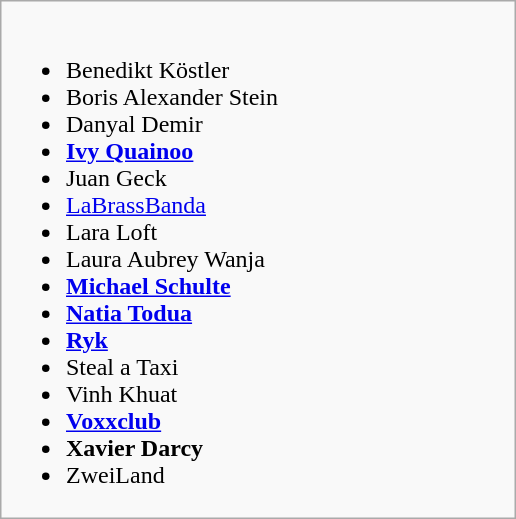<table class="wikitable collapsible" style="margin: 1em auto 1em auto">
<tr>
<td style="width:21em"><br><ul><li>Benedikt Köstler</li><li>Boris Alexander Stein</li><li>Danyal Demir</li><li><strong><a href='#'>Ivy Quainoo</a></strong></li><li>Juan Geck</li><li><a href='#'>LaBrassBanda</a></li><li>Lara Loft</li><li>Laura Aubrey Wanja</li><li><strong><a href='#'>Michael Schulte</a></strong></li><li><strong><a href='#'>Natia Todua</a></strong></li><li><strong><a href='#'>Ryk</a></strong></li><li>Steal a Taxi</li><li>Vinh Khuat</li><li><strong><a href='#'>Voxxclub</a></strong></li><li><strong>Xavier Darcy</strong></li><li>ZweiLand</li></ul></td>
</tr>
</table>
